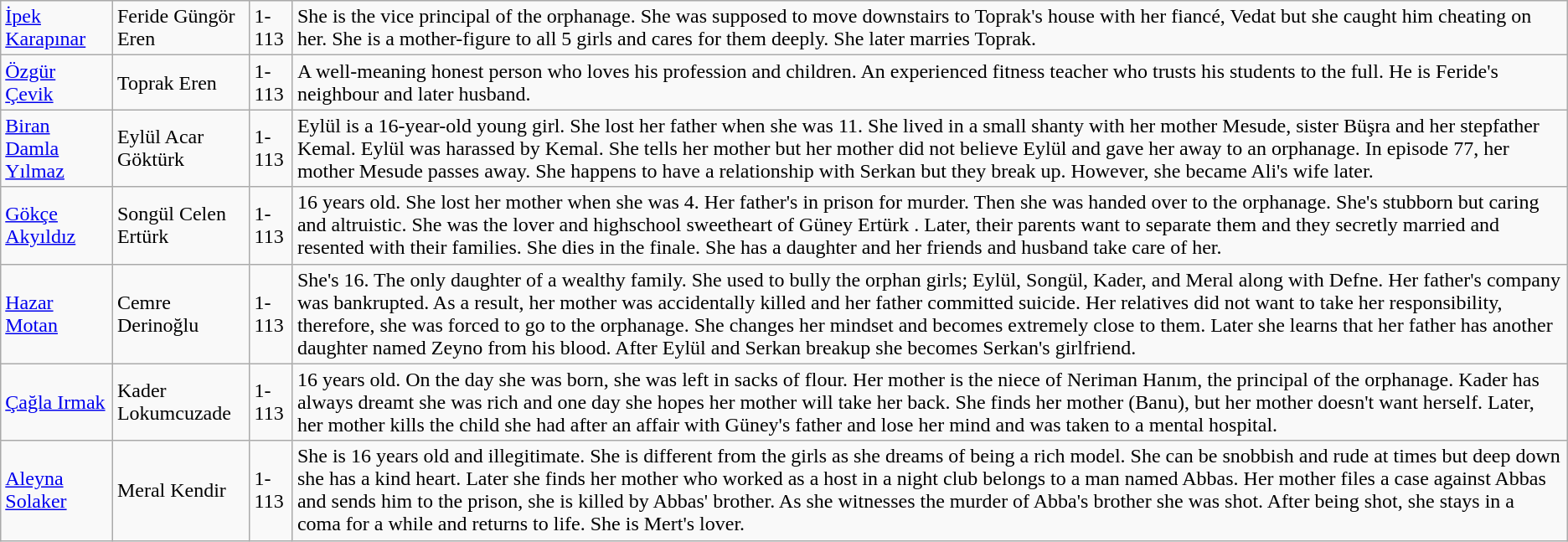<table class="wikitable sortable">
<tr>
<td><a href='#'>İpek Karapınar</a></td>
<td>Feride Güngör Eren</td>
<td>1-113</td>
<td>She is the vice principal of the orphanage. She was supposed to move downstairs to Toprak's house with her fiancé, Vedat but she caught him cheating on her. She is a mother-figure to all 5 girls and cares for them deeply. She later marries Toprak.</td>
</tr>
<tr>
<td><a href='#'>Özgür Çevik</a></td>
<td>Toprak Eren</td>
<td>1-113</td>
<td>A well-meaning honest person who loves his profession and children. An experienced fitness teacher who trusts his students to the full. He is Feride's neighbour and later husband.</td>
</tr>
<tr>
<td><a href='#'>Biran Damla Yılmaz</a></td>
<td>Eylül Acar Göktürk</td>
<td>1-113</td>
<td>Eylül is a 16-year-old young girl. She lost her father when she was 11. She lived in a small shanty with her mother Mesude, sister Büşra and her stepfather Kemal. Eylül was harassed by Kemal. She tells her mother but her mother did not believe Eylül and gave her away to an orphanage. In episode 77, her mother Mesude passes away. She happens to have a relationship with Serkan but they break up. However, she became Ali's wife later.</td>
</tr>
<tr>
<td><a href='#'>Gökçe Akyıldız</a></td>
<td>Songül Celen Ertürk</td>
<td>1-113</td>
<td>16 years old. She lost her mother when she was 4. Her father's in prison for murder. Then she was handed over to the orphanage. She's stubborn but caring and altruistic. She was the lover and highschool sweetheart of Güney Ertürk . Later, their parents want to separate them and they secretly married and resented with their families. She dies in the finale. She has a daughter and her friends and husband take care of her.</td>
</tr>
<tr>
<td><a href='#'>Hazar Motan</a></td>
<td>Cemre Derinoğlu</td>
<td>1-113</td>
<td>She's 16. The only daughter of a wealthy family. She used to bully the orphan girls; Eylül, Songül, Kader, and Meral along with Defne. Her father's company was bankrupted. As a result, her mother was accidentally killed and her father committed suicide. Her relatives did not want to take her responsibility, therefore, she was forced to go to the orphanage. She changes her mindset and becomes extremely close to them. Later she learns that her father has another daughter named Zeyno from his blood. After Eylül and Serkan breakup she becomes Serkan's girlfriend.</td>
</tr>
<tr>
<td><a href='#'>Çağla Irmak</a></td>
<td>Kader Lokumcuzade</td>
<td>1-113</td>
<td>16 years old. On the day she was born, she was left in sacks of flour. Her mother is the niece of Neriman Hanım, the principal of the orphanage. Kader has always dreamt she was rich and one day she hopes her mother will take her back. She finds her mother (Banu), but her mother doesn't want herself. Later, her mother kills the child she had after an affair with Güney's father and lose her mind and was taken to a mental hospital.</td>
</tr>
<tr>
<td><a href='#'>Aleyna Solaker</a></td>
<td>Meral Kendir</td>
<td>1-113</td>
<td>She is 16 years old and illegitimate. She is different from the girls as she dreams of being a rich model. She can be snobbish and rude at times but deep down she has a kind heart. Later she finds her mother who worked as a host in a night club belongs to a man named Abbas. Her mother files a case against Abbas and sends him to the prison, she is killed by Abbas' brother. As she witnesses the murder of Abba's brother she was shot. After being shot, she stays in a coma for a while and returns to life. She is Mert's lover.</td>
</tr>
</table>
